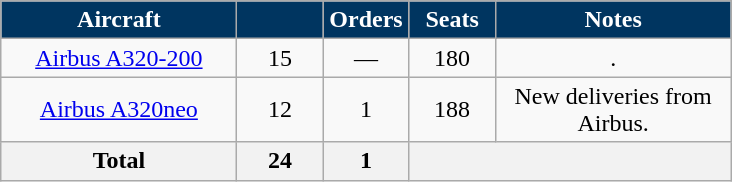<table class="wikitable" style="border-collapse:collapse;text-align:center;  margin: 1em auto;">
<tr>
<th style="background:#003560; color:white; width:150px;">Aircraft</th>
<th style="background:#003560; color:white; width:50px;"></th>
<th style="background:#003560; color:white; width:50px;">Orders</th>
<th style="background:#003560; color:white; width:50px;">Seats</th>
<th class="unsortable" style="background:#003560; color:white; width:150px;">Notes</th>
</tr>
<tr>
<td><a href='#'>Airbus A320-200</a></td>
<td>15</td>
<td>—</td>
<td>180</td>
<td>.</td>
</tr>
<tr>
<td><a href='#'>Airbus A320neo</a></td>
<td>12</td>
<td>1</td>
<td>188</td>
<td>New deliveries from Airbus.</td>
</tr>
<tr>
<th>Total</th>
<th>24</th>
<th>1</th>
<th colspan="2"></th>
</tr>
</table>
